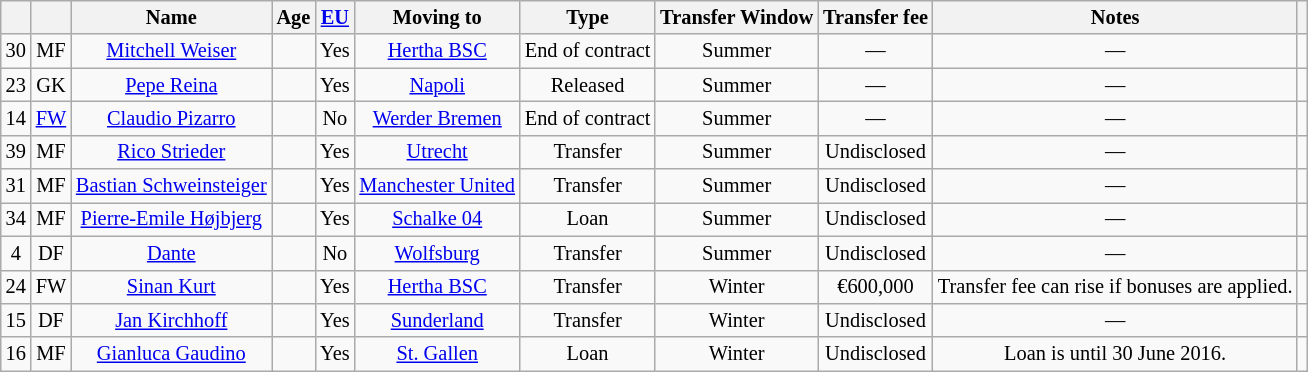<table class="wikitable" style="text-align:center;font-size:85%">
<tr>
<th></th>
<th></th>
<th>Name</th>
<th>Age</th>
<th><a href='#'>EU</a></th>
<th>Moving to</th>
<th>Type</th>
<th>Transfer Window</th>
<th>Transfer fee</th>
<th>Notes</th>
<th></th>
</tr>
<tr>
<td>30</td>
<td>MF</td>
<td> <a href='#'>Mitchell Weiser</a></td>
<td></td>
<td>Yes</td>
<td> <a href='#'>Hertha BSC</a></td>
<td>End of contract</td>
<td>Summer</td>
<td>—</td>
<td>—</td>
<td></td>
</tr>
<tr>
<td>23</td>
<td>GK</td>
<td> <a href='#'>Pepe Reina</a></td>
<td></td>
<td>Yes</td>
<td> <a href='#'>Napoli</a></td>
<td>Released</td>
<td>Summer</td>
<td>—</td>
<td>—</td>
<td></td>
</tr>
<tr>
<td>14</td>
<td><a href='#'>FW</a></td>
<td> <a href='#'>Claudio Pizarro</a></td>
<td></td>
<td>No</td>
<td> <a href='#'>Werder Bremen</a></td>
<td>End of contract</td>
<td>Summer</td>
<td>—</td>
<td>—</td>
<td></td>
</tr>
<tr>
<td>39</td>
<td>MF</td>
<td> <a href='#'>Rico Strieder</a></td>
<td></td>
<td>Yes</td>
<td> <a href='#'>Utrecht</a></td>
<td>Transfer</td>
<td>Summer</td>
<td>Undisclosed</td>
<td>—</td>
<td></td>
</tr>
<tr>
<td>31</td>
<td>MF</td>
<td> <a href='#'>Bastian Schweinsteiger</a></td>
<td></td>
<td>Yes</td>
<td> <a href='#'>Manchester United</a></td>
<td>Transfer</td>
<td>Summer</td>
<td>Undisclosed</td>
<td>—</td>
<td></td>
</tr>
<tr>
<td>34</td>
<td>MF</td>
<td> <a href='#'>Pierre-Emile Højbjerg</a></td>
<td></td>
<td>Yes</td>
<td> <a href='#'>Schalke 04</a></td>
<td>Loan</td>
<td>Summer</td>
<td>Undisclosed</td>
<td>—</td>
<td></td>
</tr>
<tr>
<td>4</td>
<td>DF</td>
<td> <a href='#'>Dante</a></td>
<td></td>
<td>No</td>
<td> <a href='#'>Wolfsburg</a></td>
<td>Transfer</td>
<td>Summer</td>
<td>Undisclosed</td>
<td>—</td>
<td></td>
</tr>
<tr>
<td>24</td>
<td>FW</td>
<td> <a href='#'>Sinan Kurt</a></td>
<td></td>
<td>Yes</td>
<td> <a href='#'>Hertha BSC</a></td>
<td>Transfer</td>
<td>Winter</td>
<td>€600,000</td>
<td>Transfer fee can rise if bonuses are applied.</td>
<td></td>
</tr>
<tr>
<td>15</td>
<td>DF</td>
<td> <a href='#'>Jan Kirchhoff</a></td>
<td></td>
<td>Yes</td>
<td> <a href='#'>Sunderland</a></td>
<td>Transfer</td>
<td>Winter</td>
<td>Undisclosed</td>
<td>—</td>
<td></td>
</tr>
<tr>
<td>16</td>
<td>MF</td>
<td> <a href='#'>Gianluca Gaudino</a></td>
<td></td>
<td>Yes</td>
<td> <a href='#'>St. Gallen</a></td>
<td>Loan</td>
<td>Winter</td>
<td>Undisclosed</td>
<td>Loan is until 30 June 2016.</td>
<td></td>
</tr>
</table>
